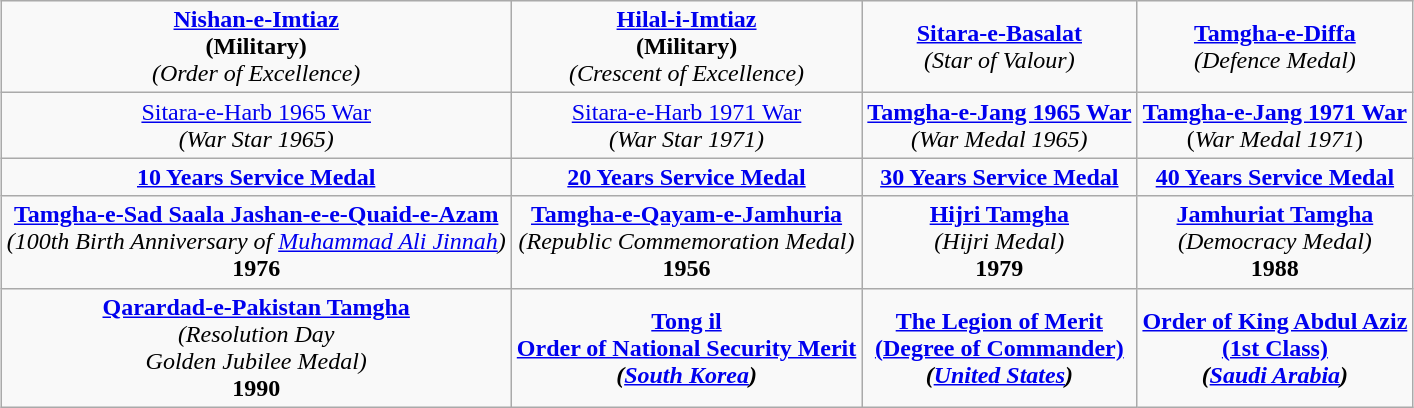<table class="wikitable" style="margin:1em auto; text-align:center;">
<tr>
<td><strong><a href='#'>Nishan-e-Imtiaz</a></strong><br><strong>(Military)</strong><br><em>(Order of Excellence)</em></td>
<td><strong><a href='#'>Hilal-i-Imtiaz</a></strong><br><strong>(Military)</strong><br><em>(Crescent of Excellence)</em></td>
<td><strong><a href='#'>Sitara-e-Basalat</a></strong><br><em>(Star of Valour)</em></td>
<td><strong><a href='#'>Tamgha-e-Diffa</a></strong><br><em>(Defence Medal)</em></td>
</tr>
<tr>
<td><a href='#'>Sitara-e-Harb 1965 War</a><br><em>(War Star 1965)</em></td>
<td><a href='#'>Sitara-e-Harb 1971 War</a><br><em>(War Star 1971)</em></td>
<td><strong><a href='#'>Tamgha-e-Jang 1965 War</a></strong><br><em>(War Medal 1965)</em></td>
<td><strong><a href='#'>Tamgha-e-Jang 1971 War</a></strong><br>(<em>War Medal 1971</em>)</td>
</tr>
<tr>
<td><strong><a href='#'>10 Years Service Medal</a></strong></td>
<td><strong><a href='#'>20 Years Service Medal</a></strong></td>
<td><strong><a href='#'>30 Years Service Medal</a></strong></td>
<td><strong><a href='#'>40 Years Service Medal</a></strong></td>
</tr>
<tr>
<td><strong><a href='#'>Tamgha-e-Sad Saala Jashan-e-e-Quaid-e-Azam</a></strong><br><em>(100th Birth Anniversary of <a href='#'>Muhammad Ali Jinnah</a>)</em><br><strong>1976</strong></td>
<td><strong><a href='#'>Tamgha-e-Qayam-e-Jamhuria</a></strong><br><em>(Republic Commemoration Medal)</em><br><strong>1956</strong></td>
<td><strong><a href='#'>Hijri Tamgha</a></strong><br><em>(Hijri Medal)</em><br><strong>1979</strong></td>
<td><strong><a href='#'>Jamhuriat Tamgha</a></strong><br><em>(Democracy Medal)</em><br><strong>1988</strong></td>
</tr>
<tr>
<td><strong><a href='#'>Qarardad-e-Pakistan Tamgha</a></strong><br><em>(Resolution Day</em><br><em>Golden Jubilee Medal)</em><br><strong>1990</strong></td>
<td><a href='#'><strong>Tong il</strong></a><br><strong><a href='#'>Order of National Security Merit</a></strong><br><strong><em>(<a href='#'>South Korea</a>)</em></strong></td>
<td><a href='#'><strong>The Legion of Merit</strong></a><br><a href='#'><strong>(Degree of Commander)</strong></a><br><strong><em>(<a href='#'>United States</a>)</em></strong></td>
<td><strong><a href='#'>Order of King Abdul Aziz</a></strong><br><strong><a href='#'>(1st Class)</a></strong><br><strong><em>(<a href='#'>Saudi Arabia</a>)</em></strong></td>
</tr>
</table>
